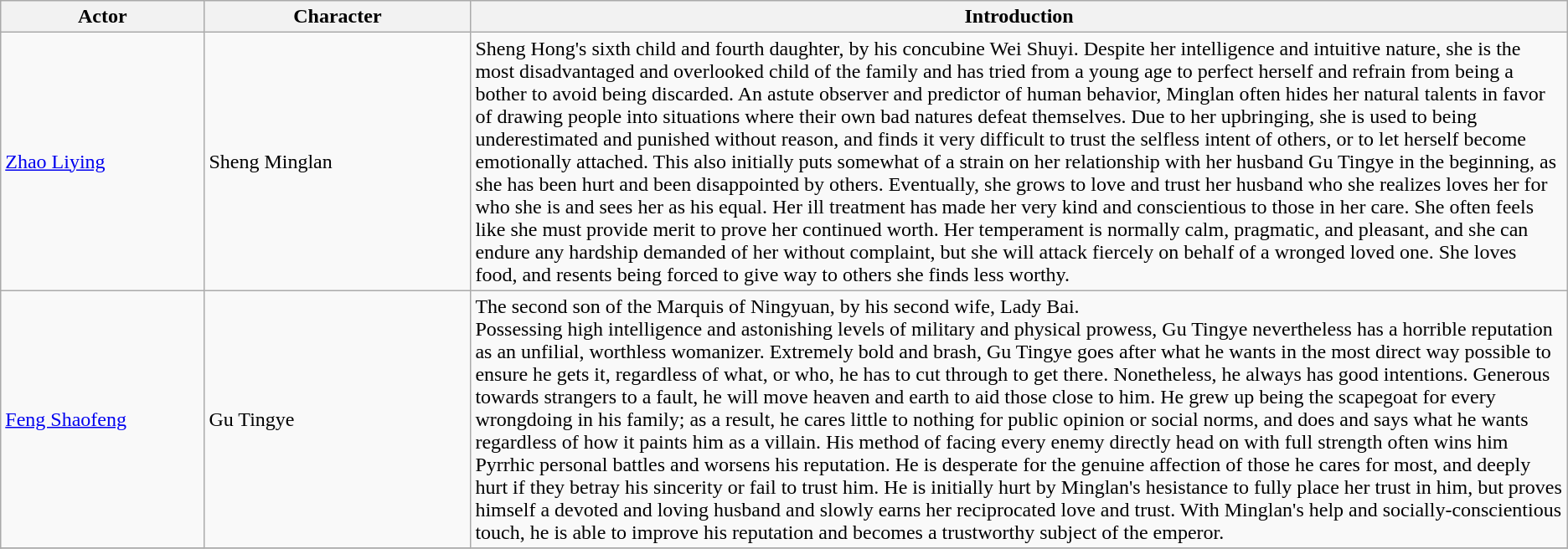<table class="wikitable">
<tr>
<th style="width:13%">Actor</th>
<th style="width:17%">Character</th>
<th>Introduction</th>
</tr>
<tr>
<td><a href='#'>Zhao Liying</a></td>
<td>Sheng Minglan</td>
<td>Sheng Hong's sixth child and fourth daughter, by his concubine Wei Shuyi. Despite her intelligence and intuitive nature, she is the most disadvantaged and overlooked child of the family and has tried from a young age to perfect herself and refrain from being a bother to avoid being discarded. An astute observer and predictor of human behavior, Minglan often hides her natural talents in favor of drawing people into situations where their own bad natures defeat themselves. Due to her upbringing, she is used to being underestimated and punished without reason, and finds it very difficult to trust the selfless intent of others, or to let herself become emotionally attached. This also initially puts somewhat of a strain on her relationship with her husband Gu Tingye in the beginning, as she has been hurt and been disappointed by others. Eventually, she grows to love and trust her husband who she realizes loves her for who she is and sees her as his equal. Her ill treatment has made her very kind and conscientious to those in her care. She often feels like she must provide merit to prove her continued worth. Her temperament is normally calm, pragmatic, and pleasant, and she can endure any hardship demanded of her without complaint, but she will attack fiercely on behalf of a wronged loved one. She loves food, and resents being forced to give way to others she finds less worthy.</td>
</tr>
<tr>
<td><a href='#'>Feng Shaofeng</a></td>
<td>Gu Tingye</td>
<td>The second son of the Marquis of Ningyuan, by his second wife, Lady Bai.<br> Possessing high intelligence and astonishing levels of military and physical prowess, Gu Tingye nevertheless has a horrible reputation as an unfilial, worthless womanizer. Extremely bold and brash, Gu Tingye goes after what he wants in the most direct way possible to ensure he gets it, regardless of what, or who, he has to cut through to get there. Nonetheless, he always has good intentions. Generous towards strangers to a fault, he will move heaven and earth to aid those close to him. He grew up being the scapegoat for every wrongdoing in his family; as a result, he cares little to nothing for public opinion or social norms, and does and says what he wants regardless of how it paints him as a villain. His method of facing every enemy directly head on with full strength often wins him Pyrrhic personal battles and worsens his reputation. He is desperate for the genuine affection of those he cares for most, and deeply hurt if they betray his sincerity or fail to trust him. He is initially hurt by Minglan's hesistance to fully place her trust in him, but proves himself a devoted and loving husband and slowly earns her reciprocated love and trust. With Minglan's help and socially-conscientious touch, he is able to improve his reputation and becomes a trustworthy subject of the emperor.</td>
</tr>
<tr>
</tr>
</table>
